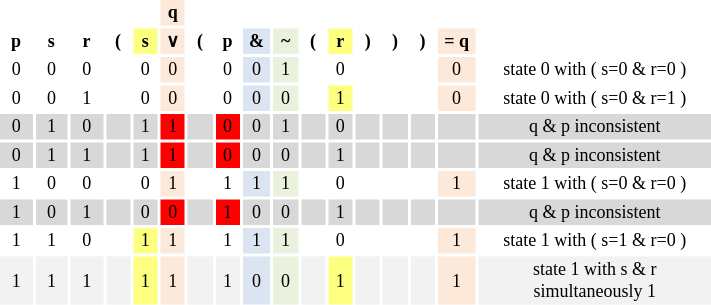<table>
<tr style="font-size:9pt" align="center">
<th width="19.5" Height="12"></th>
<th width="19.5"></th>
<th width="19.5"></th>
<th width="14.25"></th>
<th width="14.25"></th>
<th style="background-color:#FDE9D9;font-weight:bold" width="14.25">q</th>
<th width="14.25"></th>
<th width="14.25"></th>
<th width="16.5"></th>
<th width="14.25"></th>
<th width="14.25"></th>
<th width="14.25"></th>
<th width="14.25"></th>
<th width="14.25"></th>
<th width="14.25"></th>
<th width="23.25"></th>
<th width="153"></th>
</tr>
<tr style="font-size:9pt" align="center">
<th style="font-weight:bold" Height="12">p</th>
<th style="font-weight:bold">s</th>
<th style="font-weight:bold">r</th>
<th style="font-weight:bold">(</th>
<th style="background-color:#FCFF7F;font-weight:bold">s</th>
<th style="background-color:#FDE9D9;font-weight:bold">∨</th>
<th style="font-weight:bold">(</th>
<th style="font-weight:bold">p</th>
<th style="background-color:#DBE5F1;font-weight:bold">&</th>
<th style="background-color:#EAF1DD;font-weight:bold">~</th>
<th style="font-weight:bold">(</th>
<th style="background-color:#FCFF7F;font-weight:bold">r</th>
<th style="font-weight:bold">)</th>
<th style="font-weight:bold">)</th>
<th style="font-weight:bold">)</th>
<th style="background-color:#FDE9D9;font-weight:bold">= q</th>
<th></th>
</tr>
<tr style="font-size:9pt" align="center">
<td Height="12">0</td>
<td>0</td>
<td>0</td>
<td></td>
<td>0</td>
<td style="background-color:#FDE9D9">0</td>
<td></td>
<td>0</td>
<td style="background-color:#DBE5F1">0</td>
<td style="background-color:#EAF1DD">1</td>
<td></td>
<td>0</td>
<td></td>
<td></td>
<td></td>
<td style="background-color:#FDE9D9">0</td>
<td>state 0 with ( s=0 & r=0 )</td>
</tr>
<tr style="font-size:9pt" align="center">
<td Height="12">0</td>
<td>0</td>
<td>1</td>
<td></td>
<td>0</td>
<td style="background-color:#FDE9D9">0</td>
<td></td>
<td>0</td>
<td style="background-color:#DBE5F1">0</td>
<td style="background-color:#EAF1DD">0</td>
<td></td>
<td style="background-color:#FCFF7F">1</td>
<td></td>
<td></td>
<td></td>
<td style="background-color:#FDE9D9">0</td>
<td>state 0 with ( s=0 & r=1 )</td>
</tr>
<tr style="font-size:9pt" align="center">
<td style="background-color:#D8D8D8" Height="12">0</td>
<td style="background-color:#D8D8D8">1</td>
<td style="background-color:#D8D8D8">0</td>
<td style="background-color:#D8D8D8"></td>
<td style="background-color:#D8D8D8">1</td>
<td style="background-color:red">1</td>
<td style="background-color:#D8D8D8"></td>
<td style="background-color:red">0</td>
<td style="background-color:#D8D8D8">0</td>
<td style="background-color:#D8D8D8">1</td>
<td style="background-color:#D8D8D8"></td>
<td style="background-color:#D8D8D8">0</td>
<td style="background-color:#D8D8D8"></td>
<td style="background-color:#D8D8D8"></td>
<td style="background-color:#D8D8D8"></td>
<td style="background-color:#D8D8D8"></td>
<td style="background-color:#D8D8D8">q & p inconsistent</td>
</tr>
<tr style="font-size:9pt" align="center">
<td style="background-color:#D8D8D8" Height="12">0</td>
<td style="background-color:#D8D8D8">1</td>
<td style="background-color:#D8D8D8">1</td>
<td style="background-color:#D8D8D8"></td>
<td style="background-color:#D8D8D8">1</td>
<td style="background-color:red">1</td>
<td style="background-color:#D8D8D8"></td>
<td style="background-color:red">0</td>
<td style="background-color:#D8D8D8">0</td>
<td style="background-color:#D8D8D8">0</td>
<td style="background-color:#D8D8D8"></td>
<td style="background-color:#D8D8D8">1</td>
<td style="background-color:#D8D8D8"></td>
<td style="background-color:#D8D8D8"></td>
<td style="background-color:#D8D8D8"></td>
<td style="background-color:#D8D8D8"></td>
<td style="background-color:#D8D8D8">q & p inconsistent</td>
</tr>
<tr style="font-size:9pt" align="center">
<td Height="12">1</td>
<td>0</td>
<td>0</td>
<td></td>
<td>0</td>
<td style="background-color:#FDE9D9">1</td>
<td></td>
<td>1</td>
<td style="background-color:#DBE5F1">1</td>
<td style="background-color:#EAF1DD">1</td>
<td></td>
<td>0</td>
<td></td>
<td></td>
<td></td>
<td style="background-color:#FDE9D9">1</td>
<td>state 1 with ( s=0 & r=0 )</td>
</tr>
<tr style="font-size:9pt" align="center">
<td style="background-color:#D8D8D8" Height="12">1</td>
<td style="background-color:#D8D8D8">0</td>
<td style="background-color:#D8D8D8">1</td>
<td style="background-color:#D8D8D8"></td>
<td style="background-color:#D8D8D8">0</td>
<td style="background-color:red">0</td>
<td style="background-color:#D8D8D8"></td>
<td style="background-color:red">1</td>
<td style="background-color:#D8D8D8">0</td>
<td style="background-color:#D8D8D8">0</td>
<td style="background-color:#D8D8D8"></td>
<td style="background-color:#D8D8D8">1</td>
<td style="background-color:#D8D8D8"></td>
<td style="background-color:#D8D8D8"></td>
<td style="background-color:#D8D8D8"></td>
<td style="background-color:#D8D8D8"></td>
<td style="background-color:#D8D8D8">q & p inconsistent</td>
</tr>
<tr style="font-size:9pt" align="center">
<td Height="12">1</td>
<td>1</td>
<td>0</td>
<td></td>
<td style="background-color:#FCFF7F">1</td>
<td style="background-color:#FDE9D9">1</td>
<td></td>
<td>1</td>
<td style="background-color:#DBE5F1">1</td>
<td style="background-color:#EAF1DD">1</td>
<td></td>
<td>0</td>
<td></td>
<td></td>
<td></td>
<td style="background-color:#FDE9D9">1</td>
<td>state 1 with ( s=1 & r=0 )</td>
</tr>
<tr style="font-size:9pt" align="center">
<td style="background-color:#F2F2F2" Height="12">1</td>
<td style="background-color:#F2F2F2">1</td>
<td style="background-color:#F2F2F2">1</td>
<td style="background-color:#F2F2F2"></td>
<td style="background-color:#FCFF7F">1</td>
<td style="background-color:#FDE9D9">1</td>
<td style="background-color:#F2F2F2"></td>
<td style="background-color:#F2F2F2">1</td>
<td style="background-color:#DBE5F1">0</td>
<td style="background-color:#EAF1DD">0</td>
<td style="background-color:#F2F2F2"></td>
<td style="background-color:#FCFF7F">1</td>
<td style="background-color:#F2F2F2"></td>
<td style="background-color:#F2F2F2"></td>
<td style="background-color:#F2F2F2"></td>
<td style="background-color:#FDE9D9">1</td>
<td style="background-color:#F2F2F2">state 1 with s & r simultaneously 1</td>
</tr>
</table>
